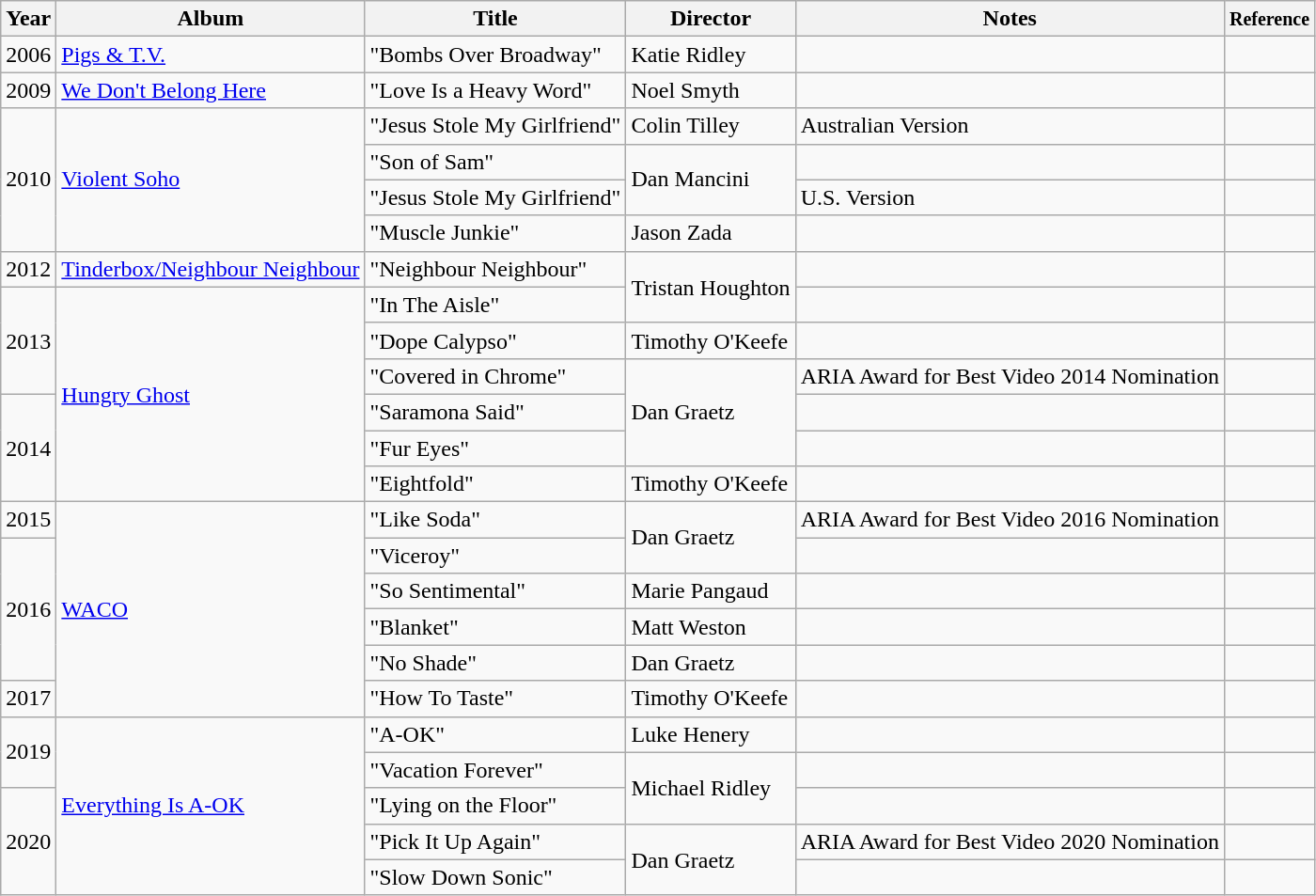<table class="wikitable">
<tr>
<th valign="top">Year</th>
<th valign="top">Album</th>
<th valign="top">Title</th>
<th valign="top">Director</th>
<th valign="top">Notes</th>
<th valign="top"><small>Reference</small></th>
</tr>
<tr>
<td>2006</td>
<td><a href='#'>Pigs & T.V.</a></td>
<td>"Bombs Over Broadway"</td>
<td>Katie Ridley</td>
<td></td>
<td align=center></td>
</tr>
<tr>
<td>2009</td>
<td><a href='#'>We Don't Belong Here</a></td>
<td>"Love Is a Heavy Word"</td>
<td>Noel Smyth</td>
<td></td>
<td align=center></td>
</tr>
<tr>
<td rowspan=4>2010</td>
<td rowspan=4><a href='#'>Violent Soho</a></td>
<td>"Jesus Stole My Girlfriend"</td>
<td>Colin Tilley</td>
<td>Australian Version</td>
<td align=center></td>
</tr>
<tr>
<td>"Son of Sam"</td>
<td rowspan=2>Dan Mancini</td>
<td></td>
<td align=center></td>
</tr>
<tr>
<td>"Jesus Stole My Girlfriend"</td>
<td>U.S. Version</td>
<td align=center></td>
</tr>
<tr>
<td>"Muscle Junkie"</td>
<td>Jason Zada</td>
<td></td>
<td align=center></td>
</tr>
<tr>
<td>2012</td>
<td><a href='#'>Tinderbox/Neighbour Neighbour</a></td>
<td>"Neighbour Neighbour"</td>
<td rowspan=2>Tristan Houghton</td>
<td></td>
<td align=center></td>
</tr>
<tr>
<td rowspan=3>2013</td>
<td rowspan=6><a href='#'>Hungry Ghost</a></td>
<td>"In The Aisle"</td>
<td></td>
<td align=center></td>
</tr>
<tr>
<td>"Dope Calypso"</td>
<td>Timothy O'Keefe</td>
<td></td>
<td align=center></td>
</tr>
<tr>
<td>"Covered in Chrome"</td>
<td rowspan=3>Dan Graetz</td>
<td>ARIA Award for Best Video 2014 Nomination</td>
<td align=center></td>
</tr>
<tr>
<td rowspan=3>2014</td>
<td>"Saramona Said"</td>
<td></td>
<td align=center></td>
</tr>
<tr>
<td>"Fur Eyes"</td>
<td></td>
<td align=center></td>
</tr>
<tr>
<td>"Eightfold"</td>
<td>Timothy O'Keefe</td>
<td></td>
<td align=center></td>
</tr>
<tr>
<td>2015</td>
<td rowspan=6><a href='#'>WACO</a></td>
<td>"Like Soda"</td>
<td rowspan=2>Dan Graetz</td>
<td>ARIA Award for Best Video 2016 Nomination</td>
<td align=center></td>
</tr>
<tr>
<td rowspan=4>2016</td>
<td>"Viceroy"</td>
<td></td>
<td align=center></td>
</tr>
<tr>
<td>"So Sentimental"</td>
<td>Marie Pangaud</td>
<td></td>
<td align=center></td>
</tr>
<tr>
<td>"Blanket"</td>
<td>Matt Weston</td>
<td></td>
<td align=center></td>
</tr>
<tr>
<td>"No Shade"</td>
<td>Dan Graetz</td>
<td></td>
<td align=center></td>
</tr>
<tr>
<td>2017</td>
<td>"How To Taste"</td>
<td>Timothy O'Keefe</td>
<td></td>
<td align=center></td>
</tr>
<tr>
<td rowspan="2">2019</td>
<td rowspan="5"><a href='#'>Everything Is A-OK</a></td>
<td>"A-OK"</td>
<td>Luke Henery</td>
<td></td>
<td align=center></td>
</tr>
<tr>
<td>"Vacation Forever"</td>
<td rowspan="2">Michael Ridley</td>
<td></td>
<td align=center></td>
</tr>
<tr>
<td rowspan="3">2020</td>
<td>"Lying on the Floor"</td>
<td></td>
<td align=center></td>
</tr>
<tr>
<td>"Pick It Up Again"</td>
<td rowspan="2">Dan Graetz</td>
<td>ARIA Award for Best Video 2020 Nomination</td>
<td align=center></td>
</tr>
<tr>
<td>"Slow Down Sonic"</td>
<td></td>
<td align=center></td>
</tr>
</table>
